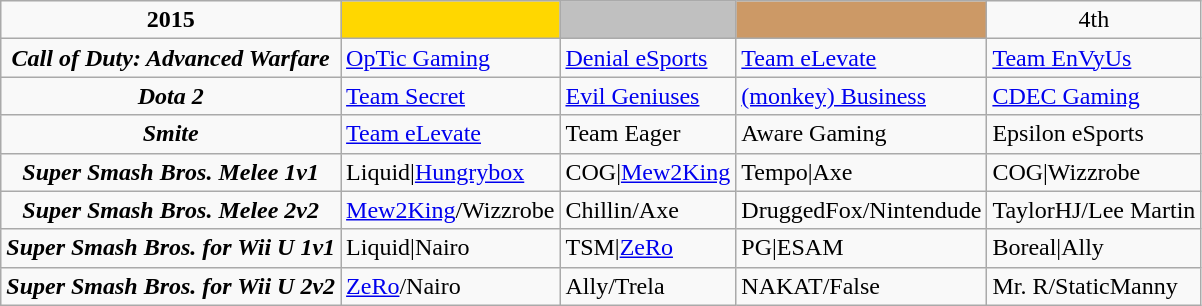<table class="wikitable" style="text-align:left">
<tr>
<td style="text-align:center"><strong>2015</strong></td>
<td style="text-align:center; background:gold;"></td>
<td style="text-align:center; background:silver;"></td>
<td style="text-align:center; background:#c96;"></td>
<td style="text-align:center">4th</td>
</tr>
<tr>
<td style="text-align:center"><strong><em>Call of Duty: Advanced Warfare</em></strong></td>
<td><a href='#'>OpTic Gaming</a></td>
<td><a href='#'>Denial eSports</a></td>
<td><a href='#'>Team eLevate</a></td>
<td><a href='#'>Team EnVyUs</a></td>
</tr>
<tr>
<td style="text-align:center"><strong><em>Dota 2</em></strong></td>
<td><a href='#'>Team Secret</a></td>
<td><a href='#'>Evil Geniuses</a></td>
<td><a href='#'>(monkey) Business</a></td>
<td><a href='#'>CDEC Gaming</a></td>
</tr>
<tr>
<td style="text-align:center"><strong><em>Smite</em></strong></td>
<td><a href='#'>Team eLevate</a></td>
<td>Team Eager</td>
<td>Aware Gaming</td>
<td>Epsilon eSports</td>
</tr>
<tr>
<td style="text-align:center"><strong><em>Super Smash Bros. Melee 1v1</em></strong></td>
<td> Liquid|<a href='#'>Hungrybox</a></td>
<td> COG|<a href='#'>Mew2King</a></td>
<td> Tempo|Axe</td>
<td> COG|Wizzrobe</td>
</tr>
<tr>
<td style="text-align:center"><strong><em>Super Smash Bros. Melee 2v2</em></strong></td>
<td> <a href='#'>Mew2King</a>/Wizzrobe</td>
<td> Chillin/Axe</td>
<td> DruggedFox/Nintendude</td>
<td> TaylorHJ/Lee Martin</td>
</tr>
<tr>
<td style="text-align:center"><strong><em>Super Smash Bros. for Wii U 1v1</em></strong></td>
<td> Liquid|Nairo</td>
<td> TSM|<a href='#'>ZeRo</a></td>
<td> PG|ESAM</td>
<td> Boreal|Ally</td>
</tr>
<tr>
<td style="text-align:center"><strong><em>Super Smash Bros. for Wii U 2v2</em></strong></td>
<td> <a href='#'>ZeRo</a>/Nairo</td>
<td> Ally/Trela</td>
<td> NAKAT/False</td>
<td> Mr. R/StaticManny</td>
</tr>
</table>
